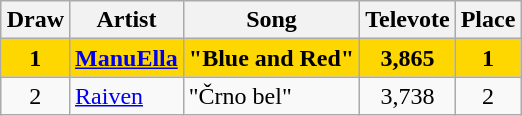<table class="sortable wikitable" style="margin: 1em auto 1em auto; text-align:center">
<tr>
<th>Draw</th>
<th>Artist</th>
<th>Song</th>
<th>Televote</th>
<th>Place</th>
</tr>
<tr style="font-weight:bold;background:gold;">
<td>1</td>
<td align="left"><a href='#'>ManuElla</a></td>
<td align="left">"Blue and Red"</td>
<td>3,865</td>
<td>1</td>
</tr>
<tr>
<td>2</td>
<td align="left"><a href='#'>Raiven</a></td>
<td align="left">"Črno bel"</td>
<td>3,738</td>
<td>2</td>
</tr>
</table>
